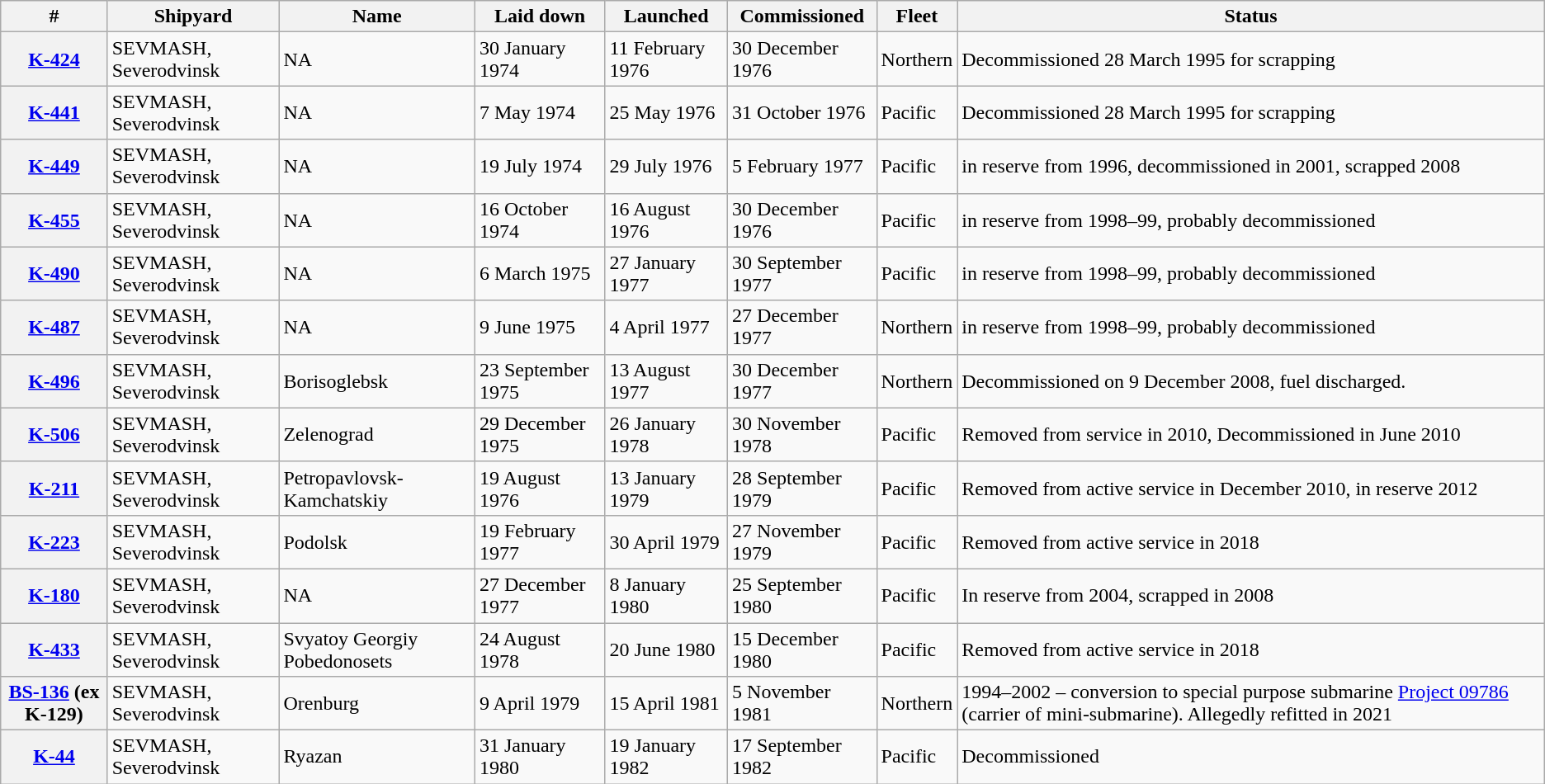<table class="wikitable plainrowheaders sortable">
<tr>
<th scope="col">#</th>
<th scope="col">Shipyard</th>
<th scope="col">Name</th>
<th scope="col">Laid down</th>
<th scope="col">Launched</th>
<th scope="col">Commissioned</th>
<th scope="col">Fleet</th>
<th scope="col">Status</th>
</tr>
<tr>
<th scope="row"><a href='#'>K-424</a></th>
<td>SEVMASH, Severodvinsk</td>
<td>NA</td>
<td>30 January 1974</td>
<td>11 February 1976</td>
<td>30 December 1976</td>
<td>Northern</td>
<td>Decommissioned 28 March 1995 for scrapping</td>
</tr>
<tr>
<th scope="row"><a href='#'>K-441</a></th>
<td>SEVMASH, Severodvinsk</td>
<td>NA</td>
<td>7 May 1974</td>
<td>25 May 1976</td>
<td>31 October 1976</td>
<td>Pacific</td>
<td>Decommissioned 28 March 1995 for scrapping</td>
</tr>
<tr>
<th scope="row"><a href='#'>K-449</a></th>
<td>SEVMASH, Severodvinsk</td>
<td>NA</td>
<td>19 July 1974</td>
<td>29 July 1976</td>
<td>5 February 1977</td>
<td>Pacific</td>
<td>in reserve from 1996, decommissioned in 2001, scrapped 2008</td>
</tr>
<tr>
<th scope="row"><a href='#'>K-455</a></th>
<td>SEVMASH, Severodvinsk</td>
<td>NA</td>
<td>16 October 1974</td>
<td>16 August 1976</td>
<td>30 December 1976</td>
<td>Pacific</td>
<td>in reserve from 1998–99, probably decommissioned</td>
</tr>
<tr>
<th scope="row"><a href='#'>K-490</a></th>
<td>SEVMASH, Severodvinsk</td>
<td>NA</td>
<td>6 March 1975</td>
<td>27 January 1977</td>
<td>30 September 1977</td>
<td>Pacific</td>
<td>in reserve from 1998–99, probably decommissioned</td>
</tr>
<tr>
<th scope="row"><a href='#'>K-487</a></th>
<td>SEVMASH, Severodvinsk</td>
<td>NA</td>
<td>9 June 1975</td>
<td>4 April 1977</td>
<td>27 December 1977</td>
<td>Northern</td>
<td>in reserve from 1998–99, probably decommissioned</td>
</tr>
<tr>
<th scope="row"><a href='#'>K-496</a></th>
<td>SEVMASH, Severodvinsk</td>
<td>Borisoglebsk</td>
<td>23 September 1975</td>
<td>13 August 1977</td>
<td>30 December 1977</td>
<td>Northern</td>
<td>Decommissioned on 9 December 2008, fuel discharged.</td>
</tr>
<tr>
<th scope="row"><a href='#'>K-506</a></th>
<td>SEVMASH, Severodvinsk</td>
<td>Zelenograd</td>
<td>29 December 1975</td>
<td>26 January 1978</td>
<td>30 November 1978</td>
<td>Pacific</td>
<td>Removed from service in 2010, Decommissioned in June 2010</td>
</tr>
<tr>
<th scope="row"><a href='#'>K-211</a></th>
<td>SEVMASH, Severodvinsk</td>
<td>Petropavlovsk-Kamchatskiy</td>
<td>19 August 1976</td>
<td>13 January 1979</td>
<td>28 September 1979</td>
<td>Pacific</td>
<td>Removed from active service in December 2010, in reserve 2012</td>
</tr>
<tr>
<th scope="row"><a href='#'>K-223</a></th>
<td>SEVMASH, Severodvinsk</td>
<td>Podolsk</td>
<td>19 February 1977</td>
<td>30 April 1979</td>
<td>27 November 1979</td>
<td>Pacific</td>
<td>Removed from active service in 2018</td>
</tr>
<tr>
<th scope="row"><a href='#'>K-180</a></th>
<td>SEVMASH, Severodvinsk</td>
<td>NA</td>
<td>27 December 1977</td>
<td>8 January 1980</td>
<td>25 September 1980</td>
<td>Pacific</td>
<td>In reserve from 2004, scrapped in 2008</td>
</tr>
<tr>
<th scope="row"><a href='#'>K-433</a></th>
<td>SEVMASH, Severodvinsk</td>
<td>Svyatoy Georgiy Pobedonosets</td>
<td>24 August 1978</td>
<td>20 June 1980</td>
<td>15 December 1980</td>
<td>Pacific</td>
<td>Removed from active service in 2018</td>
</tr>
<tr>
<th scope="row"><a href='#'>BS-136</a> (ex K-129)</th>
<td>SEVMASH, Severodvinsk</td>
<td>Orenburg</td>
<td>9 April 1979</td>
<td>15 April 1981</td>
<td>5 November 1981</td>
<td>Northern</td>
<td>1994–2002 – conversion to special purpose submarine <a href='#'>Project 09786</a> (carrier of mini-submarine). Allegedly refitted in 2021</td>
</tr>
<tr>
<th scope="row"><a href='#'>K-44</a></th>
<td>SEVMASH, Severodvinsk</td>
<td>Ryazan</td>
<td>31 January 1980</td>
<td>19 January 1982</td>
<td>17 September 1982</td>
<td>Pacific</td>
<td>Decommissioned</td>
</tr>
</table>
